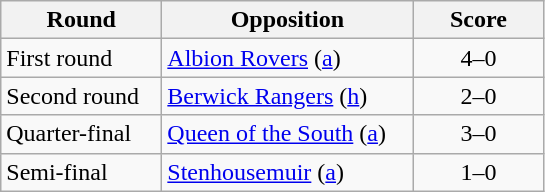<table class="wikitable">
<tr>
<th width=100>Round</th>
<th width=160>Opposition</th>
<th width=80>Score</th>
</tr>
<tr>
<td>First round</td>
<td><a href='#'>Albion Rovers</a> (<a href='#'>a</a>)</td>
<td align=center>4–0</td>
</tr>
<tr>
<td>Second round</td>
<td><a href='#'>Berwick Rangers</a> (<a href='#'>h</a>)</td>
<td align=center>2–0</td>
</tr>
<tr>
<td>Quarter-final</td>
<td><a href='#'>Queen of the South</a> (<a href='#'>a</a>)</td>
<td align=center>3–0</td>
</tr>
<tr>
<td>Semi-final</td>
<td><a href='#'>Stenhousemuir</a> (<a href='#'>a</a>)</td>
<td align=center>1–0</td>
</tr>
</table>
